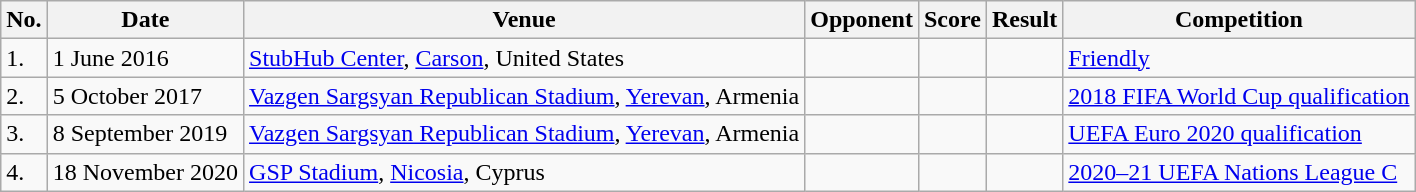<table class="wikitable">
<tr>
<th>No.</th>
<th>Date</th>
<th>Venue</th>
<th>Opponent</th>
<th>Score</th>
<th>Result</th>
<th>Competition</th>
</tr>
<tr>
<td>1.</td>
<td>1 June 2016</td>
<td><a href='#'>StubHub Center</a>, <a href='#'>Carson</a>, United States</td>
<td></td>
<td></td>
<td></td>
<td><a href='#'>Friendly</a></td>
</tr>
<tr>
<td>2.</td>
<td>5 October 2017</td>
<td><a href='#'>Vazgen Sargsyan Republican Stadium</a>, <a href='#'>Yerevan</a>, Armenia</td>
<td></td>
<td></td>
<td></td>
<td><a href='#'>2018 FIFA World Cup qualification</a></td>
</tr>
<tr>
<td>3.</td>
<td>8 September 2019</td>
<td><a href='#'>Vazgen Sargsyan Republican Stadium</a>, <a href='#'>Yerevan</a>, Armenia</td>
<td></td>
<td></td>
<td></td>
<td><a href='#'>UEFA Euro 2020 qualification</a></td>
</tr>
<tr>
<td>4.</td>
<td>18 November 2020</td>
<td><a href='#'>GSP Stadium</a>, <a href='#'>Nicosia</a>, Cyprus</td>
<td></td>
<td></td>
<td></td>
<td><a href='#'>2020–21 UEFA Nations League C</a></td>
</tr>
</table>
